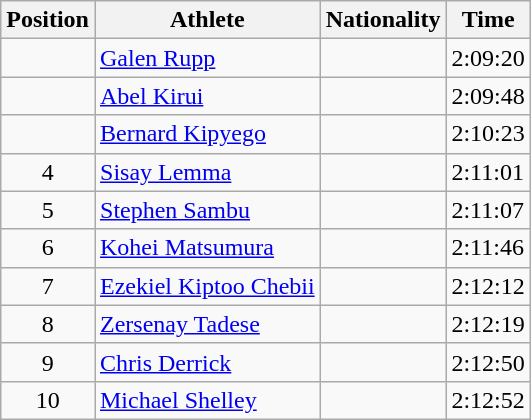<table class="wikitable sortable">
<tr>
<th>Position</th>
<th>Athlete</th>
<th>Nationality</th>
<th>Time</th>
</tr>
<tr>
<td align=center></td>
<td><a href='#'>Galen Rupp</a></td>
<td></td>
<td>2:09:20</td>
</tr>
<tr>
<td align=center></td>
<td><a href='#'>Abel Kirui</a></td>
<td></td>
<td>2:09:48</td>
</tr>
<tr>
<td align=center></td>
<td><a href='#'>Bernard Kipyego</a></td>
<td></td>
<td>2:10:23</td>
</tr>
<tr>
<td align=center>4</td>
<td><a href='#'>Sisay Lemma</a></td>
<td></td>
<td>2:11:01</td>
</tr>
<tr>
<td align=center>5</td>
<td><a href='#'>Stephen Sambu</a></td>
<td></td>
<td>2:11:07</td>
</tr>
<tr>
<td align=center>6</td>
<td><a href='#'>Kohei Matsumura</a></td>
<td></td>
<td>2:11:46</td>
</tr>
<tr>
<td align=center>7</td>
<td><a href='#'>Ezekiel Kiptoo Chebii</a></td>
<td></td>
<td>2:12:12</td>
</tr>
<tr>
<td align=center>8</td>
<td><a href='#'>Zersenay Tadese</a></td>
<td></td>
<td>2:12:19</td>
</tr>
<tr>
<td align=center>9</td>
<td><a href='#'>Chris Derrick</a></td>
<td></td>
<td>2:12:50</td>
</tr>
<tr>
<td align=center>10</td>
<td><a href='#'>Michael Shelley</a></td>
<td></td>
<td>2:12:52</td>
</tr>
</table>
